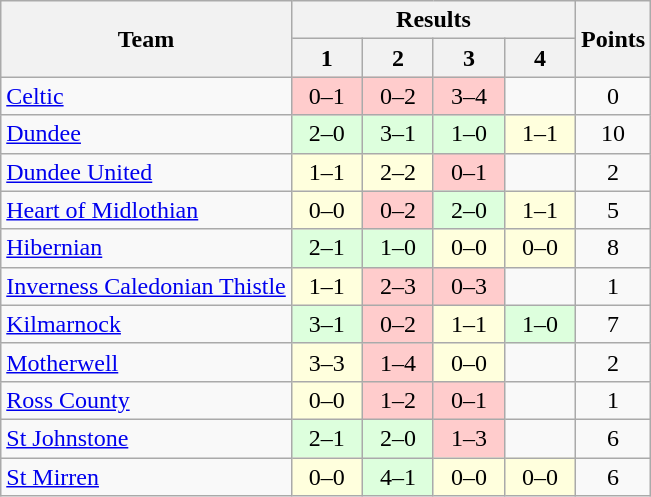<table class="wikitable" style="text-align:center">
<tr>
<th rowspan=2>Team</th>
<th colspan=4>Results</th>
<th rowspan=2>Points</th>
</tr>
<tr>
<th width=40>1</th>
<th width=40>2</th>
<th width=40>3</th>
<th width=40>4</th>
</tr>
<tr>
<td align=left><a href='#'>Celtic</a></td>
<td style="background:#fcc;">0–1</td>
<td style="background:#fcc;">0–2</td>
<td style="background:#fcc;">3–4</td>
<td></td>
<td>0</td>
</tr>
<tr>
<td align=left><a href='#'>Dundee</a></td>
<td style="background:#dfd;">2–0</td>
<td style="background:#dfd;">3–1</td>
<td style="background:#dfd;">1–0</td>
<td style="background:#ffd;">1–1</td>
<td>10</td>
</tr>
<tr>
<td align=left><a href='#'>Dundee United</a></td>
<td style="background:#ffd;">1–1</td>
<td style="background:#ffd;">2–2</td>
<td style="background:#fcc;">0–1</td>
<td></td>
<td>2</td>
</tr>
<tr>
<td align=left><a href='#'>Heart of Midlothian</a></td>
<td style="background:#ffd;">0–0</td>
<td style="background:#fcc;">0–2</td>
<td style="background:#dfd;">2–0</td>
<td style="background:#ffd;">1–1</td>
<td>5</td>
</tr>
<tr>
<td align=left><a href='#'>Hibernian</a></td>
<td style="background:#dfd;">2–1</td>
<td style="background:#dfd;">1–0</td>
<td style="background:#ffd;">0–0</td>
<td style="background:#ffd;">0–0</td>
<td>8</td>
</tr>
<tr>
<td align=left><a href='#'>Inverness Caledonian Thistle</a></td>
<td style="background:#ffd;">1–1</td>
<td style="background:#fcc;">2–3</td>
<td style="background:#fcc;">0–3</td>
<td></td>
<td>1</td>
</tr>
<tr>
<td align=left><a href='#'>Kilmarnock</a></td>
<td style="background:#dfd;">3–1</td>
<td style="background:#fcc;">0–2</td>
<td style="background:#ffd;">1–1</td>
<td style="background:#dfd;">1–0</td>
<td>7</td>
</tr>
<tr>
<td align=left><a href='#'>Motherwell</a></td>
<td style="background:#ffd;">3–3</td>
<td style="background:#fcc;">1–4</td>
<td style="background:#ffd;">0–0</td>
<td></td>
<td>2</td>
</tr>
<tr>
<td align=left><a href='#'>Ross County</a></td>
<td style="background:#ffd;">0–0</td>
<td style="background:#fcc;">1–2</td>
<td style="background:#fcc;">0–1</td>
<td></td>
<td>1</td>
</tr>
<tr>
<td align=left><a href='#'>St Johnstone</a></td>
<td style="background:#dfd;">2–1</td>
<td style="background:#dfd;">2–0</td>
<td style="background:#fcc;">1–3</td>
<td></td>
<td>6</td>
</tr>
<tr>
<td align=left><a href='#'>St Mirren</a></td>
<td style="background:#ffd;">0–0</td>
<td style="background:#dfd;">4–1</td>
<td style="background:#ffd;">0–0</td>
<td style="background:#ffd;">0–0</td>
<td>6</td>
</tr>
</table>
